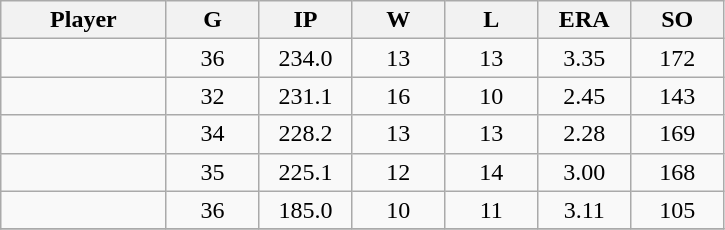<table class="wikitable sortable">
<tr>
<th bgcolor="#DDDDFF" width="16%">Player</th>
<th bgcolor="#DDDDFF" width="9%">G</th>
<th bgcolor="#DDDDFF" width="9%">IP</th>
<th bgcolor="#DDDDFF" width="9%">W</th>
<th bgcolor="#DDDDFF" width="9%">L</th>
<th bgcolor="#DDDDFF" width="9%">ERA</th>
<th bgcolor="#DDDDFF" width="9%">SO</th>
</tr>
<tr align="center">
<td></td>
<td>36</td>
<td>234.0</td>
<td>13</td>
<td>13</td>
<td>3.35</td>
<td>172</td>
</tr>
<tr align="center">
<td></td>
<td>32</td>
<td>231.1</td>
<td>16</td>
<td>10</td>
<td>2.45</td>
<td>143</td>
</tr>
<tr align="center">
<td></td>
<td>34</td>
<td>228.2</td>
<td>13</td>
<td>13</td>
<td>2.28</td>
<td>169</td>
</tr>
<tr align="center">
<td></td>
<td>35</td>
<td>225.1</td>
<td>12</td>
<td>14</td>
<td>3.00</td>
<td>168</td>
</tr>
<tr align="center">
<td></td>
<td>36</td>
<td>185.0</td>
<td>10</td>
<td>11</td>
<td>3.11</td>
<td>105</td>
</tr>
<tr align="center">
</tr>
</table>
